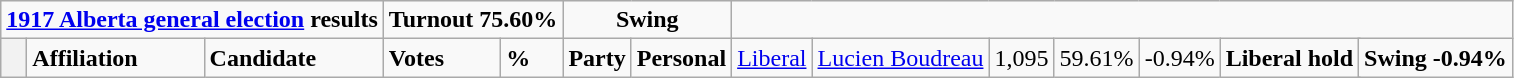<table class="wikitable">
<tr>
<td colspan="3" align=center><strong><a href='#'>1917 Alberta general election</a> results</strong></td>
<td colspan="2"><strong>Turnout 75.60%</strong></td>
<td colspan="2" align=center><strong>Swing</strong></td>
</tr>
<tr>
<th style="width: 10px;"></th>
<td><strong>Affiliation</strong></td>
<td><strong>Candidate</strong></td>
<td><strong>Votes</strong></td>
<td><strong>%</strong></td>
<td><strong>Party</strong></td>
<td><strong>Personal</strong><br></td>
<td><a href='#'>Liberal</a></td>
<td><a href='#'>Lucien Boudreau</a></td>
<td>1,095</td>
<td>59.61%</td>
<td colspan=2 align=center>-0.94%<br>



</td>
<td colspan=4><strong>Liberal hold</strong></td>
<td colspan=2><strong>Swing -0.94%</strong></td>
</tr>
</table>
